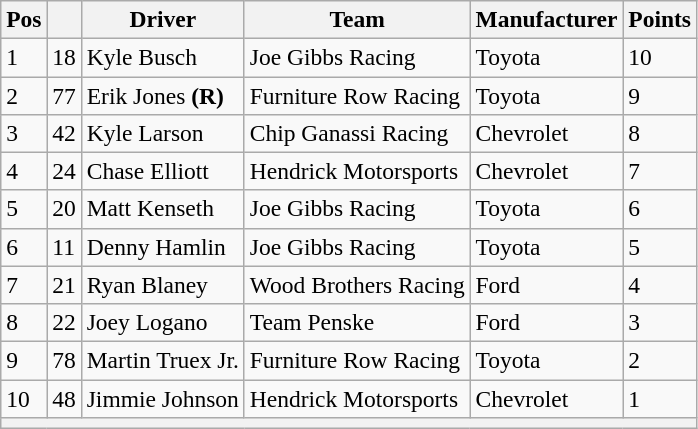<table class="wikitable" style="font-size:98%">
<tr>
<th>Pos</th>
<th></th>
<th>Driver</th>
<th>Team</th>
<th>Manufacturer</th>
<th>Points</th>
</tr>
<tr>
<td>1</td>
<td>18</td>
<td>Kyle Busch</td>
<td>Joe Gibbs Racing</td>
<td>Toyota</td>
<td>10</td>
</tr>
<tr>
<td>2</td>
<td>77</td>
<td>Erik Jones <strong>(R)</strong></td>
<td>Furniture Row Racing</td>
<td>Toyota</td>
<td>9</td>
</tr>
<tr>
<td>3</td>
<td>42</td>
<td>Kyle Larson</td>
<td>Chip Ganassi Racing</td>
<td>Chevrolet</td>
<td>8</td>
</tr>
<tr>
<td>4</td>
<td>24</td>
<td>Chase Elliott</td>
<td>Hendrick Motorsports</td>
<td>Chevrolet</td>
<td>7</td>
</tr>
<tr>
<td>5</td>
<td>20</td>
<td>Matt Kenseth</td>
<td>Joe Gibbs Racing</td>
<td>Toyota</td>
<td>6</td>
</tr>
<tr>
<td>6</td>
<td>11</td>
<td>Denny Hamlin</td>
<td>Joe Gibbs Racing</td>
<td>Toyota</td>
<td>5</td>
</tr>
<tr>
<td>7</td>
<td>21</td>
<td>Ryan Blaney</td>
<td>Wood Brothers Racing</td>
<td>Ford</td>
<td>4</td>
</tr>
<tr>
<td>8</td>
<td>22</td>
<td>Joey Logano</td>
<td>Team Penske</td>
<td>Ford</td>
<td>3</td>
</tr>
<tr>
<td>9</td>
<td>78</td>
<td>Martin Truex Jr.</td>
<td>Furniture Row Racing</td>
<td>Toyota</td>
<td>2</td>
</tr>
<tr>
<td>10</td>
<td>48</td>
<td>Jimmie Johnson</td>
<td>Hendrick Motorsports</td>
<td>Chevrolet</td>
<td>1</td>
</tr>
<tr>
<th colspan="6"></th>
</tr>
</table>
